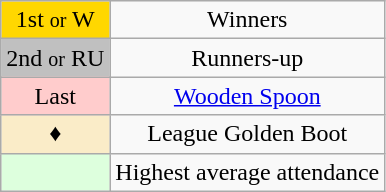<table class="wikitable" style="text-align:center">
<tr>
<td style=background:gold>1st <small>or</small> W</td>
<td>Winners</td>
</tr>
<tr>
<td style=background:silver>2nd <small>or</small> RU</td>
<td>Runners-up</td>
</tr>
<tr>
<td style=background:#FFCCCC>Last</td>
<td><a href='#'>Wooden Spoon</a></td>
</tr>
<tr>
<td style=background:#FAECC8;">♦</td>
<td>League Golden Boot</td>
</tr>
<tr>
<td style="background:#dfd;"> </td>
<td>Highest average attendance</td>
</tr>
</table>
